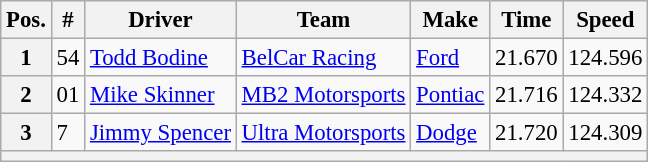<table class="wikitable" style="font-size:95%">
<tr>
<th>Pos.</th>
<th>#</th>
<th>Driver</th>
<th>Team</th>
<th>Make</th>
<th>Time</th>
<th>Speed</th>
</tr>
<tr>
<th>1</th>
<td>54</td>
<td><a href='#'>Todd Bodine</a></td>
<td><a href='#'>BelCar Racing</a></td>
<td><a href='#'>Ford</a></td>
<td>21.670</td>
<td>124.596</td>
</tr>
<tr>
<th>2</th>
<td>01</td>
<td><a href='#'>Mike Skinner</a></td>
<td><a href='#'>MB2 Motorsports</a></td>
<td><a href='#'>Pontiac</a></td>
<td>21.716</td>
<td>124.332</td>
</tr>
<tr>
<th>3</th>
<td>7</td>
<td><a href='#'>Jimmy Spencer</a></td>
<td><a href='#'>Ultra Motorsports</a></td>
<td><a href='#'>Dodge</a></td>
<td>21.720</td>
<td>124.309</td>
</tr>
<tr>
<th colspan="7"></th>
</tr>
</table>
